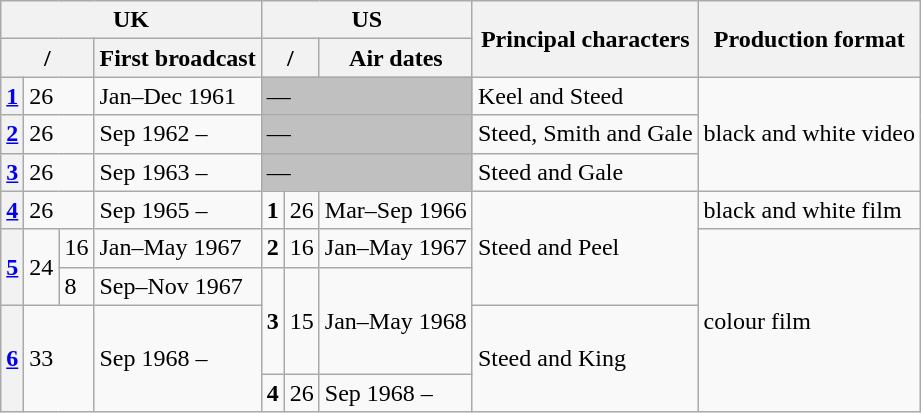<table class="wikitable">
<tr>
<th colspan="4">UK</th>
<th colspan="3">US</th>
<th rowspan="2">Principal characters</th>
<th rowspan="2">Production format<br></th>
</tr>
<tr>
<th colspan="3"> / </th>
<th>First broadcast</th>
<th colspan="2"> / </th>
<th>Air dates</th>
</tr>
<tr>
<th><a href='#'>1</a></th>
<td colspan="2">26</td>
<td>Jan–Dec 1961</td>
<td colspan="3" style="background:silver">—</td>
<td>Keel and Steed</td>
<td rowspan="3">black and white video<br></td>
</tr>
<tr>
<th><a href='#'>2</a></th>
<td colspan="2">26</td>
<td>Sep 1962 – </td>
<td colspan="3" style="background:silver">—</td>
<td>Steed, Smith and Gale</td>
</tr>
<tr>
<th><a href='#'>3</a></th>
<td colspan="2">26</td>
<td>Sep 1963 – </td>
<td colspan="3" style="background:silver">—</td>
<td>Steed and Gale</td>
</tr>
<tr>
<th><a href='#'>4</a></th>
<td colspan="2">26</td>
<td>Sep 1965 – </td>
<td><strong>1</strong></td>
<td>26</td>
<td>Mar–Sep 1966</td>
<td rowspan="3">Steed and Peel</td>
<td>black and white film<br></td>
</tr>
<tr>
<th rowspan="2"><a href='#'>5</a></th>
<td rowspan="2">24</td>
<td>16</td>
<td>Jan–May 1967</td>
<td><strong>2</strong></td>
<td>16</td>
<td>Jan–May 1967</td>
<td rowspan="4">colour film<br></td>
</tr>
<tr>
<td>8</td>
<td>Sep–Nov 1967</td>
<td rowspan="2" style="height:4em;"><strong>3</strong></td>
<td rowspan="2">15</td>
<td rowspan="2">Jan–May 1968</td>
</tr>
<tr>
<th rowspan="2"><a href='#'>6</a></th>
<td rowspan="2" colspan="2">33</td>
<td rowspan="2" style="height:4em;">Sep 1968 – </td>
<td rowspan="2">Steed and King</td>
</tr>
<tr>
<td><strong>4</strong></td>
<td>26</td>
<td>Sep 1968 – </td>
</tr>
</table>
